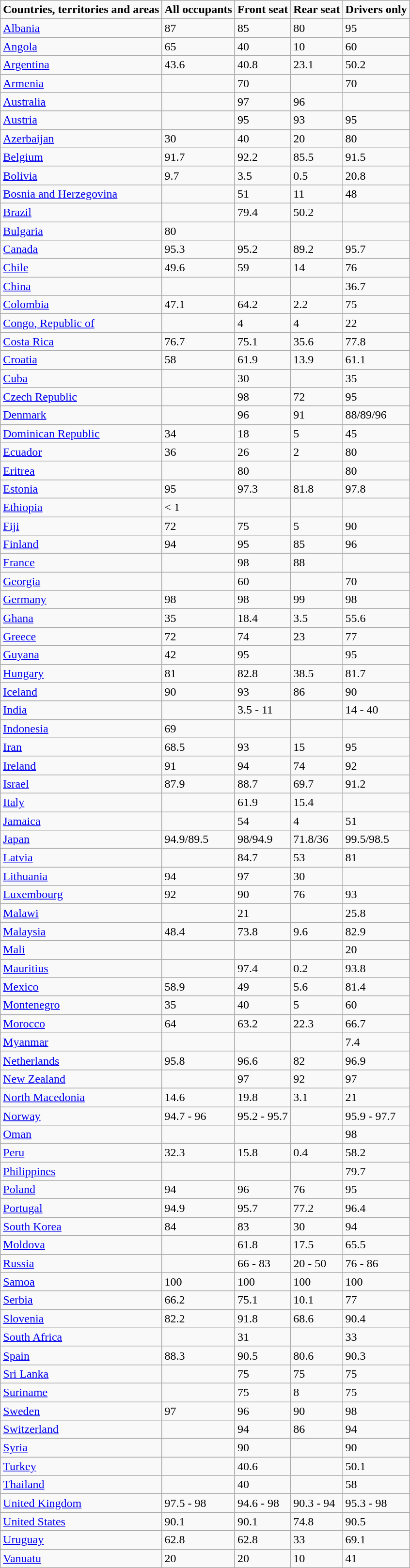<table class="wikitable sortable">
<tr>
<td><strong>Countries, territories and areas</strong></td>
<td><strong>All occupants</strong></td>
<td><strong>Front seat</strong></td>
<td><strong>Rear seat</strong></td>
<td><strong>Drivers only</strong></td>
</tr>
<tr>
<td><a href='#'>Albania</a></td>
<td>87</td>
<td>85</td>
<td>80</td>
<td>95</td>
</tr>
<tr>
<td><a href='#'>Angola</a></td>
<td>65</td>
<td>40</td>
<td>10</td>
<td>60</td>
</tr>
<tr>
<td><a href='#'>Argentina</a></td>
<td>43.6</td>
<td>40.8</td>
<td>23.1</td>
<td>50.2</td>
</tr>
<tr>
<td><a href='#'>Armenia</a></td>
<td></td>
<td>70</td>
<td></td>
<td>70</td>
</tr>
<tr>
<td><a href='#'>Australia</a></td>
<td></td>
<td>97</td>
<td>96</td>
<td></td>
</tr>
<tr>
<td><a href='#'>Austria</a></td>
<td></td>
<td>95</td>
<td>93</td>
<td>95</td>
</tr>
<tr>
<td><a href='#'>Azerbaijan</a></td>
<td>30</td>
<td>40</td>
<td>20</td>
<td>80</td>
</tr>
<tr>
<td><a href='#'>Belgium</a></td>
<td>91.7</td>
<td>92.2</td>
<td>85.5</td>
<td>91.5</td>
</tr>
<tr>
<td><a href='#'>Bolivia</a></td>
<td>9.7</td>
<td>3.5</td>
<td>0.5</td>
<td>20.8</td>
</tr>
<tr>
<td><a href='#'>Bosnia and Herzegovina</a></td>
<td></td>
<td>51</td>
<td>11</td>
<td>48</td>
</tr>
<tr>
<td><a href='#'>Brazil</a></td>
<td></td>
<td>79.4</td>
<td>50.2</td>
<td></td>
</tr>
<tr>
<td><a href='#'>Bulgaria</a></td>
<td>80</td>
<td></td>
<td></td>
<td></td>
</tr>
<tr>
<td><a href='#'>Canada</a></td>
<td>95.3</td>
<td>95.2</td>
<td>89.2</td>
<td>95.7</td>
</tr>
<tr>
<td><a href='#'>Chile</a></td>
<td>49.6</td>
<td>59</td>
<td>14</td>
<td>76</td>
</tr>
<tr>
<td><a href='#'>China</a></td>
<td></td>
<td></td>
<td></td>
<td>36.7</td>
</tr>
<tr>
<td><a href='#'>Colombia</a></td>
<td>47.1</td>
<td>64.2</td>
<td>2.2</td>
<td>75</td>
</tr>
<tr>
<td><a href='#'>Congo, Republic of</a></td>
<td></td>
<td>4</td>
<td>4</td>
<td>22</td>
</tr>
<tr>
<td><a href='#'>Costa Rica</a></td>
<td>76.7</td>
<td>75.1</td>
<td>35.6</td>
<td>77.8</td>
</tr>
<tr>
<td><a href='#'>Croatia</a></td>
<td>58</td>
<td>61.9</td>
<td>13.9</td>
<td>61.1</td>
</tr>
<tr>
<td><a href='#'>Cuba</a></td>
<td></td>
<td>30</td>
<td></td>
<td>35</td>
</tr>
<tr>
<td><a href='#'>Czech Republic</a></td>
<td></td>
<td>98</td>
<td>72</td>
<td>95</td>
</tr>
<tr>
<td><a href='#'>Denmark</a></td>
<td></td>
<td>96</td>
<td>91</td>
<td>88/89/96</td>
</tr>
<tr>
<td><a href='#'>Dominican Republic</a></td>
<td>34</td>
<td>18</td>
<td>5</td>
<td>45</td>
</tr>
<tr>
<td><a href='#'>Ecuador</a></td>
<td>36</td>
<td>26</td>
<td>2</td>
<td>80</td>
</tr>
<tr>
<td><a href='#'>Eritrea</a></td>
<td></td>
<td>80</td>
<td></td>
<td>80</td>
</tr>
<tr>
<td><a href='#'>Estonia</a></td>
<td>95</td>
<td>97.3</td>
<td>81.8</td>
<td>97.8</td>
</tr>
<tr>
<td><a href='#'>Ethiopia</a></td>
<td>< 1</td>
<td></td>
<td></td>
<td></td>
</tr>
<tr>
<td><a href='#'>Fiji</a></td>
<td>72</td>
<td>75</td>
<td>5</td>
<td>90</td>
</tr>
<tr>
<td><a href='#'>Finland</a></td>
<td>94</td>
<td>95</td>
<td>85</td>
<td>96</td>
</tr>
<tr>
<td><a href='#'>France</a></td>
<td></td>
<td>98</td>
<td>88</td>
<td></td>
</tr>
<tr>
<td><a href='#'>Georgia</a></td>
<td></td>
<td>60</td>
<td></td>
<td>70</td>
</tr>
<tr>
<td><a href='#'>Germany</a></td>
<td>98</td>
<td>98</td>
<td>99</td>
<td>98</td>
</tr>
<tr>
<td><a href='#'>Ghana</a></td>
<td>35</td>
<td>18.4</td>
<td>3.5</td>
<td>55.6</td>
</tr>
<tr>
<td><a href='#'>Greece</a></td>
<td>72</td>
<td>74</td>
<td>23</td>
<td>77</td>
</tr>
<tr>
<td><a href='#'>Guyana</a></td>
<td>42</td>
<td>95</td>
<td></td>
<td>95</td>
</tr>
<tr>
<td><a href='#'>Hungary</a></td>
<td>81</td>
<td>82.8</td>
<td>38.5</td>
<td>81.7</td>
</tr>
<tr>
<td><a href='#'>Iceland</a></td>
<td>90</td>
<td>93</td>
<td>86</td>
<td>90</td>
</tr>
<tr>
<td><a href='#'>India</a></td>
<td></td>
<td>3.5 - 11</td>
<td></td>
<td>14 - 40</td>
</tr>
<tr>
<td><a href='#'>Indonesia</a></td>
<td>69</td>
<td></td>
<td></td>
<td></td>
</tr>
<tr>
<td><a href='#'>Iran</a></td>
<td>68.5</td>
<td>93</td>
<td>15</td>
<td>95</td>
</tr>
<tr>
<td><a href='#'>Ireland</a></td>
<td>91</td>
<td>94</td>
<td>74</td>
<td>92</td>
</tr>
<tr>
<td><a href='#'>Israel</a></td>
<td>87.9</td>
<td>88.7</td>
<td>69.7</td>
<td>91.2</td>
</tr>
<tr>
<td><a href='#'>Italy</a></td>
<td></td>
<td>61.9</td>
<td>15.4</td>
<td></td>
</tr>
<tr>
<td><a href='#'>Jamaica</a></td>
<td></td>
<td>54</td>
<td>4</td>
<td>51</td>
</tr>
<tr>
<td><a href='#'>Japan</a></td>
<td>94.9/89.5</td>
<td>98/94.9</td>
<td>71.8/36</td>
<td>99.5/98.5</td>
</tr>
<tr>
<td><a href='#'>Latvia</a></td>
<td></td>
<td>84.7</td>
<td>53</td>
<td>81</td>
</tr>
<tr>
<td><a href='#'>Lithuania</a></td>
<td>94</td>
<td>97</td>
<td>30</td>
<td></td>
</tr>
<tr>
<td><a href='#'>Luxembourg</a></td>
<td>92</td>
<td>90</td>
<td>76</td>
<td>93</td>
</tr>
<tr>
<td><a href='#'>Malawi</a></td>
<td></td>
<td>21</td>
<td></td>
<td>25.8</td>
</tr>
<tr>
<td><a href='#'>Malaysia</a></td>
<td>48.4</td>
<td>73.8</td>
<td>9.6</td>
<td>82.9</td>
</tr>
<tr>
<td><a href='#'>Mali</a></td>
<td></td>
<td></td>
<td></td>
<td>20</td>
</tr>
<tr>
<td><a href='#'>Mauritius</a></td>
<td></td>
<td>97.4</td>
<td>0.2</td>
<td>93.8</td>
</tr>
<tr>
<td><a href='#'>Mexico</a></td>
<td>58.9</td>
<td>49</td>
<td>5.6</td>
<td>81.4</td>
</tr>
<tr>
<td><a href='#'>Montenegro</a></td>
<td>35</td>
<td>40</td>
<td>5</td>
<td>60</td>
</tr>
<tr>
<td><a href='#'>Morocco</a></td>
<td>64</td>
<td>63.2</td>
<td>22.3</td>
<td>66.7</td>
</tr>
<tr>
<td><a href='#'>Myanmar</a></td>
<td></td>
<td></td>
<td></td>
<td>7.4</td>
</tr>
<tr>
<td><a href='#'>Netherlands</a></td>
<td>95.8</td>
<td>96.6</td>
<td>82</td>
<td>96.9</td>
</tr>
<tr>
<td><a href='#'>New Zealand</a></td>
<td></td>
<td>97</td>
<td>92</td>
<td>97</td>
</tr>
<tr>
<td><a href='#'>North Macedonia</a></td>
<td>14.6</td>
<td>19.8</td>
<td>3.1</td>
<td>21</td>
</tr>
<tr>
<td><a href='#'>Norway</a></td>
<td>94.7 - 96</td>
<td>95.2 - 95.7</td>
<td></td>
<td>95.9 - 97.7</td>
</tr>
<tr>
<td><a href='#'>Oman</a></td>
<td></td>
<td></td>
<td></td>
<td>98</td>
</tr>
<tr>
<td><a href='#'>Peru</a></td>
<td>32.3</td>
<td>15.8</td>
<td>0.4</td>
<td>58.2</td>
</tr>
<tr>
<td><a href='#'>Philippines</a></td>
<td></td>
<td></td>
<td></td>
<td>79.7</td>
</tr>
<tr>
<td><a href='#'>Poland</a></td>
<td>94</td>
<td>96</td>
<td>76</td>
<td>95</td>
</tr>
<tr>
<td><a href='#'>Portugal</a></td>
<td>94.9</td>
<td>95.7</td>
<td>77.2</td>
<td>96.4</td>
</tr>
<tr>
<td><a href='#'>South Korea</a></td>
<td>84</td>
<td>83</td>
<td>30</td>
<td>94</td>
</tr>
<tr>
<td><a href='#'>Moldova</a></td>
<td></td>
<td>61.8</td>
<td>17.5</td>
<td>65.5</td>
</tr>
<tr>
<td><a href='#'>Russia</a></td>
<td></td>
<td>66 - 83</td>
<td>20 - 50</td>
<td>76 - 86</td>
</tr>
<tr>
<td><a href='#'>Samoa</a></td>
<td>100</td>
<td>100</td>
<td>100</td>
<td>100</td>
</tr>
<tr>
<td><a href='#'>Serbia</a></td>
<td>66.2</td>
<td>75.1</td>
<td>10.1</td>
<td>77</td>
</tr>
<tr>
<td><a href='#'>Slovenia</a></td>
<td>82.2</td>
<td>91.8</td>
<td>68.6</td>
<td>90.4</td>
</tr>
<tr>
<td><a href='#'>South Africa</a></td>
<td></td>
<td>31</td>
<td></td>
<td>33</td>
</tr>
<tr>
<td><a href='#'>Spain</a></td>
<td>88.3</td>
<td>90.5</td>
<td>80.6</td>
<td>90.3</td>
</tr>
<tr>
<td><a href='#'>Sri Lanka</a></td>
<td></td>
<td>75</td>
<td>75</td>
<td>75</td>
</tr>
<tr>
<td><a href='#'>Suriname</a></td>
<td></td>
<td>75</td>
<td>8</td>
<td>75</td>
</tr>
<tr>
<td><a href='#'>Sweden</a></td>
<td>97</td>
<td>96</td>
<td>90</td>
<td>98</td>
</tr>
<tr>
<td><a href='#'>Switzerland</a></td>
<td></td>
<td>94</td>
<td>86</td>
<td>94</td>
</tr>
<tr>
<td><a href='#'>Syria</a></td>
<td></td>
<td>90</td>
<td></td>
<td>90</td>
</tr>
<tr>
<td><a href='#'>Turkey</a></td>
<td></td>
<td>40.6</td>
<td></td>
<td>50.1</td>
</tr>
<tr>
<td><a href='#'>Thailand</a></td>
<td></td>
<td>40</td>
<td></td>
<td>58</td>
</tr>
<tr>
<td><a href='#'>United Kingdom</a></td>
<td>97.5 - 98</td>
<td>94.6 - 98</td>
<td>90.3 - 94</td>
<td>95.3 - 98</td>
</tr>
<tr>
<td><a href='#'>United States</a></td>
<td>90.1</td>
<td>90.1</td>
<td>74.8</td>
<td>90.5</td>
</tr>
<tr>
<td><a href='#'>Uruguay</a></td>
<td>62.8</td>
<td>62.8</td>
<td>33</td>
<td>69.1</td>
</tr>
<tr>
<td><a href='#'>Vanuatu</a></td>
<td>20</td>
<td>20</td>
<td>10</td>
<td>41</td>
</tr>
</table>
